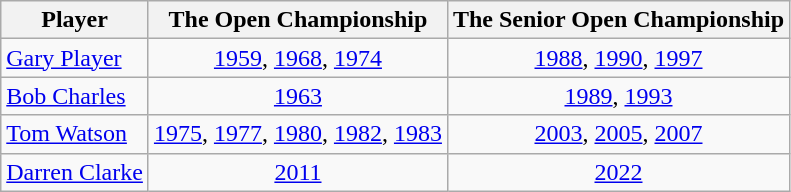<table class="wikitable">
<tr>
<th>Player</th>
<th>The Open Championship</th>
<th>The Senior Open Championship</th>
</tr>
<tr>
<td> <a href='#'>Gary Player</a></td>
<td align=center><a href='#'>1959</a>, <a href='#'>1968</a>, <a href='#'>1974</a></td>
<td align=center><a href='#'>1988</a>, <a href='#'>1990</a>, <a href='#'>1997</a></td>
</tr>
<tr>
<td> <a href='#'>Bob Charles</a></td>
<td align=center><a href='#'>1963</a></td>
<td align=center><a href='#'>1989</a>, <a href='#'>1993</a></td>
</tr>
<tr>
<td> <a href='#'>Tom Watson</a></td>
<td align=center><a href='#'>1975</a>, <a href='#'>1977</a>, <a href='#'>1980</a>, <a href='#'>1982</a>, <a href='#'>1983</a></td>
<td align=center><a href='#'>2003</a>, <a href='#'>2005</a>, <a href='#'>2007</a></td>
</tr>
<tr>
<td> <a href='#'>Darren Clarke</a></td>
<td align=center><a href='#'>2011</a></td>
<td align=center><a href='#'>2022</a></td>
</tr>
</table>
